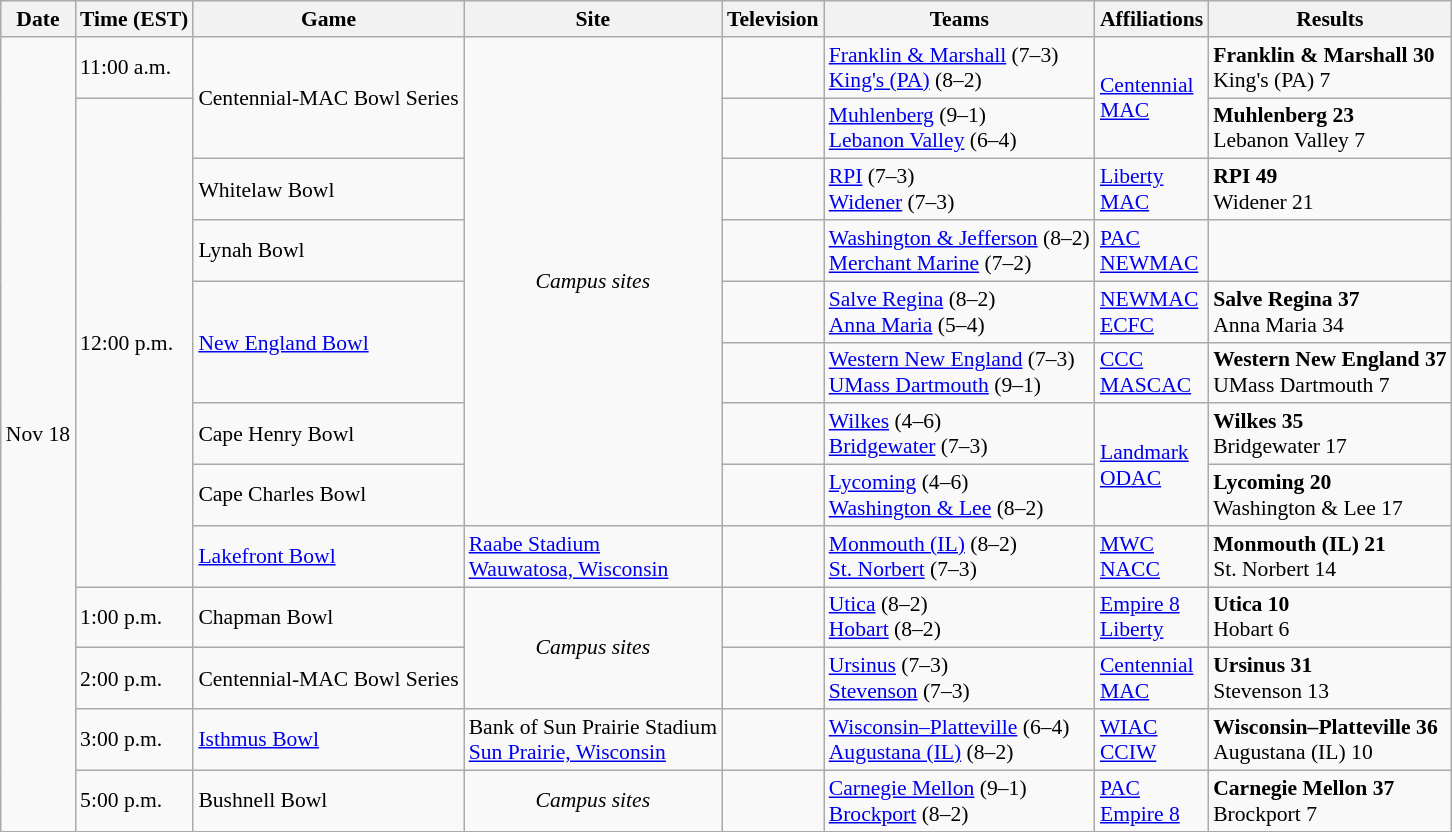<table class="wikitable" style="font-size:90%">
<tr>
<th>Date</th>
<th>Time (EST)</th>
<th>Game</th>
<th>Site</th>
<th>Television</th>
<th>Teams</th>
<th>Affiliations</th>
<th>Results</th>
</tr>
<tr>
<td rowspan=13>Nov 18</td>
<td>11:00 a.m.</td>
<td rowspan=2>Centennial-MAC Bowl Series</td>
<td rowspan=8 align=center><em>Campus sites</em></td>
<td></td>
<td><a href='#'>Franklin & Marshall</a> (7–3)<br><a href='#'>King's (PA)</a> (8–2)</td>
<td rowspan=2><a href='#'>Centennial</a><br><a href='#'>MAC</a></td>
<td><strong>Franklin & Marshall 30</strong><br>King's (PA) 7</td>
</tr>
<tr>
<td rowspan=8>12:00 p.m.</td>
<td></td>
<td><a href='#'>Muhlenberg</a> (9–1)<br><a href='#'>Lebanon Valley</a> (6–4)</td>
<td><strong>Muhlenberg 23</strong><br>Lebanon Valley 7</td>
</tr>
<tr>
<td>Whitelaw Bowl</td>
<td></td>
<td><a href='#'>RPI</a> (7–3)<br><a href='#'>Widener</a> (7–3)</td>
<td><a href='#'>Liberty</a><br><a href='#'>MAC</a></td>
<td><strong>RPI 49</strong><br>Widener 21</td>
</tr>
<tr>
<td>Lynah Bowl</td>
<td></td>
<td><a href='#'>Washington & Jefferson</a> (8–2)<br><a href='#'>Merchant Marine</a> (7–2)</td>
<td><a href='#'>PAC</a><br><a href='#'>NEWMAC</a></td>
<td></td>
</tr>
<tr>
<td rowspan=2><a href='#'>New England Bowl</a></td>
<td></td>
<td><a href='#'>Salve Regina</a> (8–2)<br><a href='#'>Anna Maria</a> (5–4)</td>
<td><a href='#'>NEWMAC</a><br><a href='#'>ECFC</a></td>
<td><strong>Salve Regina 37</strong><br>Anna Maria 34</td>
</tr>
<tr>
<td></td>
<td><a href='#'>Western New England</a> (7–3)<br><a href='#'>UMass Dartmouth</a> (9–1)</td>
<td><a href='#'>CCC</a><br><a href='#'>MASCAC</a></td>
<td><strong>Western New England 37</strong><br>UMass Dartmouth 7</td>
</tr>
<tr>
<td>Cape Henry Bowl</td>
<td></td>
<td><a href='#'>Wilkes</a> (4–6)<br><a href='#'>Bridgewater</a> (7–3)</td>
<td rowspan=2><a href='#'>Landmark</a><br><a href='#'>ODAC</a></td>
<td><strong>Wilkes 35</strong><br>Bridgewater 17</td>
</tr>
<tr>
<td>Cape Charles Bowl</td>
<td></td>
<td><a href='#'>Lycoming</a> (4–6)<br><a href='#'>Washington & Lee</a> (8–2)</td>
<td><strong>Lycoming 20</strong><br>Washington & Lee 17</td>
</tr>
<tr>
<td><a href='#'>Lakefront Bowl</a></td>
<td><a href='#'>Raabe Stadium</a><br><a href='#'>Wauwatosa, Wisconsin</a></td>
<td></td>
<td><a href='#'>Monmouth (IL)</a> (8–2)<br><a href='#'>St. Norbert</a> (7–3)</td>
<td><a href='#'>MWC</a><br><a href='#'>NACC</a></td>
<td><strong>Monmouth (IL) 21</strong><br>St. Norbert 14</td>
</tr>
<tr>
<td>1:00 p.m.</td>
<td>Chapman Bowl</td>
<td rowspan=2 align=center><em>Campus sites</em></td>
<td></td>
<td><a href='#'>Utica</a> (8–2)<br><a href='#'>Hobart</a> (8–2)</td>
<td><a href='#'>Empire 8</a><br><a href='#'>Liberty</a></td>
<td><strong>Utica 10</strong><br>Hobart 6</td>
</tr>
<tr>
<td>2:00 p.m.</td>
<td>Centennial-MAC Bowl Series</td>
<td></td>
<td><a href='#'>Ursinus</a> (7–3)<br><a href='#'>Stevenson</a> (7–3)</td>
<td><a href='#'>Centennial</a><br><a href='#'>MAC</a></td>
<td><strong>Ursinus 31</strong><br>Stevenson 13</td>
</tr>
<tr>
<td>3:00 p.m.</td>
<td><a href='#'>Isthmus Bowl</a></td>
<td>Bank of Sun Prairie Stadium<br><a href='#'>Sun Prairie, Wisconsin</a></td>
<td></td>
<td><a href='#'>Wisconsin–Platteville</a> (6–4)<br><a href='#'>Augustana (IL)</a> (8–2)</td>
<td><a href='#'>WIAC</a><br><a href='#'>CCIW</a></td>
<td><strong>Wisconsin–Platteville 36</strong><br>Augustana (IL) 10</td>
</tr>
<tr>
<td>5:00 p.m.</td>
<td>Bushnell Bowl</td>
<td align=center><em>Campus sites</em></td>
<td></td>
<td><a href='#'>Carnegie Mellon</a> (9–1)<br><a href='#'>Brockport</a> (8–2)</td>
<td><a href='#'>PAC</a><br><a href='#'>Empire 8</a></td>
<td><strong>Carnegie Mellon 37</strong><br>Brockport 7</td>
</tr>
<tr>
</tr>
</table>
